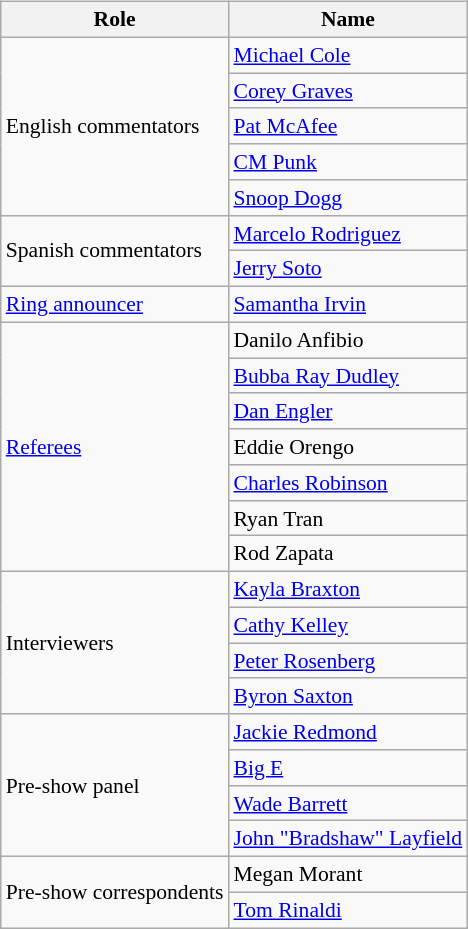<table class=wikitable style="font-size:90%; margin: 0.5em 0 0.5em 1em; float: right; clear: right;">
<tr>
<th>Role</th>
<th>Name</th>
</tr>
<tr>
<td rowspan="5">English commentators</td>
<td><a href='#'>Michael Cole</a></td>
</tr>
<tr>
<td><a href='#'>Corey Graves</a></td>
</tr>
<tr>
<td><a href='#'>Pat McAfee</a></td>
</tr>
<tr>
<td><a href='#'>CM Punk</a> </td>
</tr>
<tr>
<td><a href='#'>Snoop Dogg</a> </td>
</tr>
<tr>
<td rowspan=2>Spanish commentators</td>
<td><a href='#'>Marcelo Rodriguez</a></td>
</tr>
<tr>
<td><a href='#'>Jerry Soto</a></td>
</tr>
<tr>
<td rowspan="1"><a href='#'>Ring announcer</a></td>
<td><a href='#'>Samantha Irvin</a></td>
</tr>
<tr>
<td rowspan="7"><a href='#'>Referees</a></td>
<td>Danilo Anfibio</td>
</tr>
<tr>
<td><a href='#'>Bubba Ray Dudley</a> </td>
</tr>
<tr>
<td><a href='#'>Dan Engler</a></td>
</tr>
<tr>
<td>Eddie Orengo</td>
</tr>
<tr>
<td><a href='#'>Charles Robinson</a></td>
</tr>
<tr>
<td>Ryan Tran</td>
</tr>
<tr>
<td>Rod Zapata</td>
</tr>
<tr>
<td rowspan="4">Interviewers</td>
<td><a href='#'>Kayla Braxton</a></td>
</tr>
<tr>
<td><a href='#'>Cathy Kelley</a></td>
</tr>
<tr>
<td><a href='#'>Peter Rosenberg</a></td>
</tr>
<tr>
<td><a href='#'>Byron Saxton</a></td>
</tr>
<tr>
<td rowspan="4">Pre-show panel</td>
<td><a href='#'>Jackie Redmond</a></td>
</tr>
<tr>
<td><a href='#'>Big E</a></td>
</tr>
<tr>
<td><a href='#'>Wade Barrett</a></td>
</tr>
<tr>
<td><a href='#'>John "Bradshaw" Layfield</a></td>
</tr>
<tr>
<td rowspan=2>Pre-show correspondents</td>
<td>Megan Morant</td>
</tr>
<tr>
<td><a href='#'>Tom Rinaldi</a></td>
</tr>
</table>
